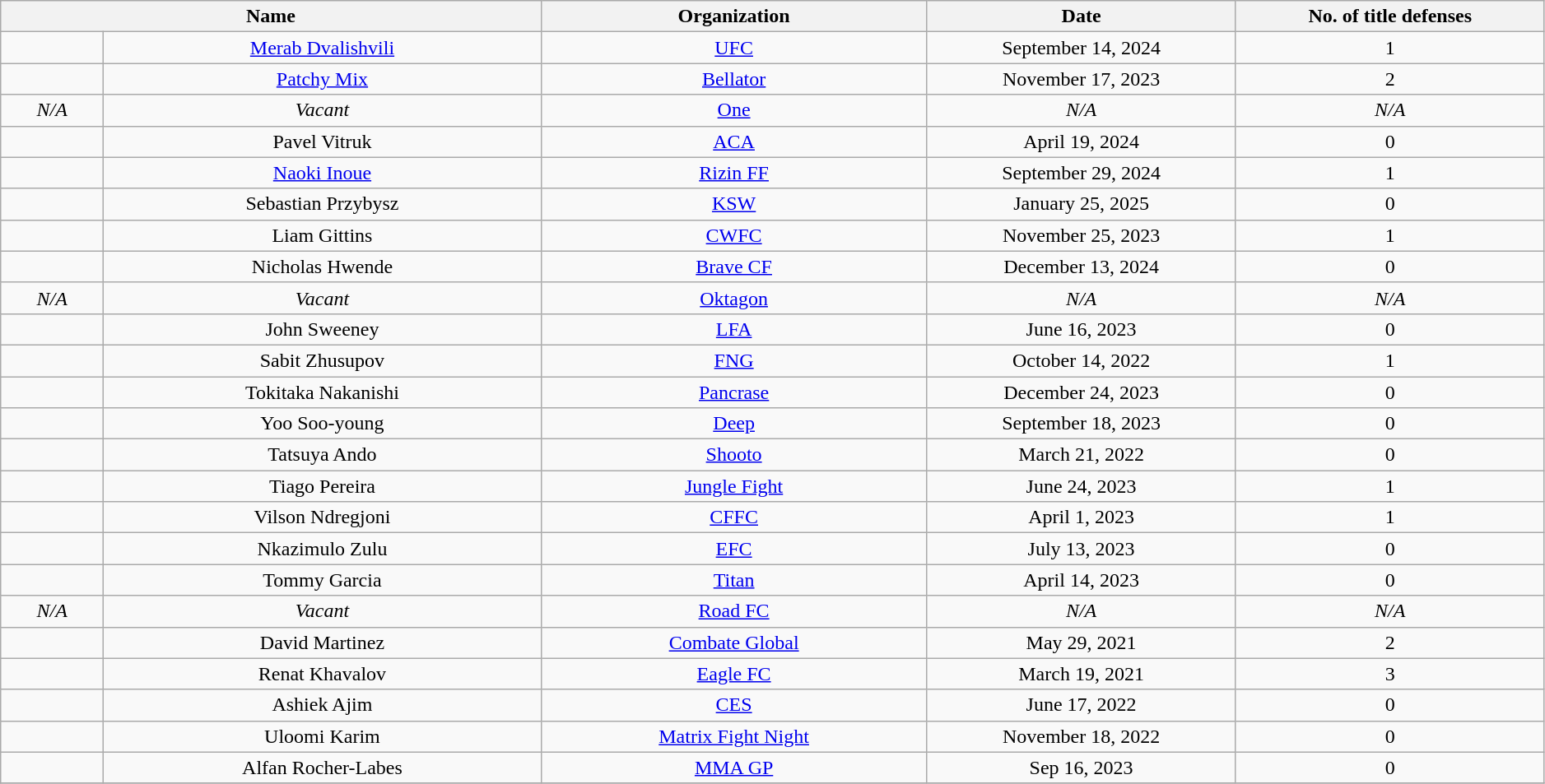<table class="wikitable" style="width:99%; text-align:center;">
<tr>
<th colspan="2" style="width:35%;">Name</th>
<th style="width:25%;">Organization</th>
<th width=20%>Date</th>
<th width=20%>No. of title defenses</th>
</tr>
<tr>
<td (fighter)><br></td>
<td><a href='#'>Merab Dvalishvili</a></td>
<td><a href='#'>UFC</a></td>
<td>September 14, 2024</td>
<td>1</td>
</tr>
<tr>
<td (fighter)><br></td>
<td><a href='#'>Patchy Mix</a></td>
<td><a href='#'>Bellator</a></td>
<td>November 17, 2023</td>
<td>2</td>
</tr>
<tr>
<td><em>N/A</em></td>
<td><em>Vacant</em></td>
<td><a href='#'>One</a></td>
<td><em>N/A</em></td>
<td><em>N/A</em></td>
</tr>
<tr>
<td (fighter)><br></td>
<td>Pavel Vitruk</td>
<td><a href='#'>ACA</a></td>
<td>April 19, 2024</td>
<td>0</td>
</tr>
<tr>
<td><br></td>
<td><a href='#'>Naoki Inoue</a></td>
<td><a href='#'>Rizin FF</a></td>
<td>September 29, 2024</td>
<td>1</td>
</tr>
<tr>
<td (fighter)><br></td>
<td>Sebastian Przybysz</td>
<td><a href='#'>KSW</a></td>
<td>January 25, 2025</td>
<td>0</td>
</tr>
<tr>
<td (fighter)><br></td>
<td>Liam Gittins</td>
<td><a href='#'>CWFC</a></td>
<td>November 25, 2023</td>
<td>1</td>
</tr>
<tr>
<td (fighter)><br></td>
<td>Nicholas Hwende</td>
<td><a href='#'>Brave CF</a></td>
<td>December 13, 2024</td>
<td>0</td>
</tr>
<tr>
<td><em>N/A</em></td>
<td><em>Vacant</em></td>
<td><a href='#'>Oktagon</a></td>
<td><em>N/A</em></td>
<td><em>N/A</em></td>
</tr>
<tr>
<td (fighter)><br></td>
<td>John Sweeney</td>
<td><a href='#'>LFA</a></td>
<td>June 16, 2023</td>
<td>0</td>
</tr>
<tr>
<td (fighter)><br> </td>
<td>Sabit Zhusupov</td>
<td><a href='#'>FNG</a></td>
<td>October 14, 2022</td>
<td>1</td>
</tr>
<tr>
<td><br></td>
<td>Tokitaka Nakanishi</td>
<td><a href='#'>Pancrase</a></td>
<td>December 24, 2023</td>
<td>0</td>
</tr>
<tr>
<td (fighter)><br></td>
<td>Yoo Soo-young</td>
<td><a href='#'>Deep</a></td>
<td>September 18, 2023</td>
<td>0</td>
</tr>
<tr>
<td><br></td>
<td>Tatsuya Ando<br></td>
<td><a href='#'>Shooto</a></td>
<td>March 21, 2022</td>
<td>0</td>
</tr>
<tr>
<td (fighter)><br></td>
<td>Tiago Pereira</td>
<td><a href='#'>Jungle Fight</a></td>
<td>June 24, 2023</td>
<td>1</td>
</tr>
<tr>
<td (fighter)><br></td>
<td>Vilson Ndregjoni</td>
<td><a href='#'>CFFC</a></td>
<td>April 1, 2023</td>
<td>1</td>
</tr>
<tr>
<td (fighter)><br></td>
<td>Nkazimulo Zulu</td>
<td><a href='#'>EFC</a></td>
<td>July 13, 2023</td>
<td>0</td>
</tr>
<tr>
<td (fighter)><br></td>
<td>Tommy Garcia</td>
<td><a href='#'>Titan</a></td>
<td>April 14, 2023</td>
<td>0</td>
</tr>
<tr>
<td><em>N/A</em></td>
<td><em>Vacant</em></td>
<td><a href='#'>Road FC</a></td>
<td><em>N/A</em></td>
<td><em>N/A</em></td>
</tr>
<tr>
<td (fighter)><br></td>
<td>David Martinez</td>
<td><a href='#'>Combate Global</a></td>
<td>May 29, 2021</td>
<td>2</td>
</tr>
<tr>
<td (fighter)><br> </td>
<td>Renat Khavalov</td>
<td><a href='#'>Eagle FC</a></td>
<td>March 19, 2021</td>
<td>3</td>
</tr>
<tr>
<td (fighter)><br></td>
<td>Ashiek Ajim</td>
<td><a href='#'>CES</a></td>
<td>June 17, 2022</td>
<td>0</td>
</tr>
<tr>
<td (fighter)><br></td>
<td>Uloomi Karim</td>
<td><a href='#'>Matrix Fight Night</a></td>
<td>November 18, 2022</td>
<td>0</td>
</tr>
<tr>
<td (fighter)><br></td>
<td>Alfan Rocher-Labes</td>
<td><a href='#'>MMA GP</a></td>
<td>Sep 16, 2023</td>
<td>0</td>
</tr>
<tr>
</tr>
</table>
